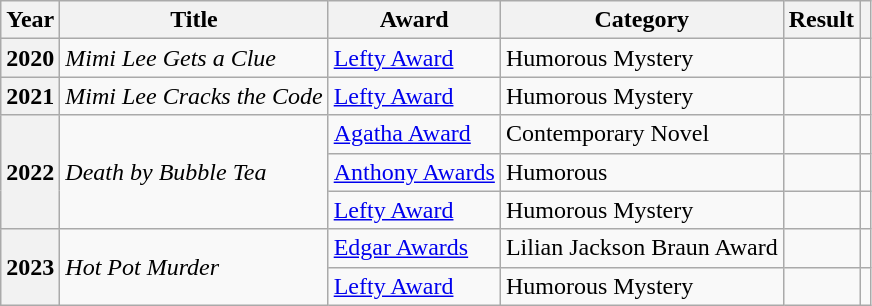<table class="wikitable sortable">
<tr>
<th>Year</th>
<th>Title</th>
<th>Award</th>
<th>Category</th>
<th>Result</th>
<th></th>
</tr>
<tr>
<th>2020</th>
<td><em>Mimi Lee Gets a Clue</em></td>
<td><a href='#'>Lefty Award</a></td>
<td>Humorous Mystery</td>
<td></td>
<td></td>
</tr>
<tr>
<th>2021</th>
<td><em>Mimi Lee Cracks the Code</em></td>
<td><a href='#'>Lefty Award</a></td>
<td>Humorous Mystery</td>
<td></td>
<td></td>
</tr>
<tr>
<th rowspan="3">2022</th>
<td rowspan="3"><em>Death by Bubble Tea</em></td>
<td><a href='#'>Agatha Award</a></td>
<td>Contemporary Novel</td>
<td></td>
<td></td>
</tr>
<tr>
<td><a href='#'>Anthony Awards</a></td>
<td>Humorous</td>
<td></td>
<td></td>
</tr>
<tr>
<td><a href='#'>Lefty Award</a></td>
<td>Humorous Mystery</td>
<td></td>
<td></td>
</tr>
<tr>
<th rowspan="2">2023</th>
<td rowspan="2"><em>Hot Pot Murder</em></td>
<td><a href='#'>Edgar Awards</a></td>
<td>Lilian Jackson Braun Award</td>
<td></td>
<td></td>
</tr>
<tr>
<td><a href='#'>Lefty Award</a></td>
<td>Humorous Mystery</td>
<td></td>
<td></td>
</tr>
</table>
